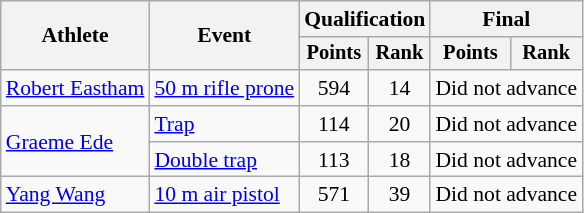<table class="wikitable" style="font-size:90%">
<tr>
<th rowspan="2">Athlete</th>
<th rowspan="2">Event</th>
<th colspan=2>Qualification</th>
<th colspan=2>Final</th>
</tr>
<tr style="font-size:95%">
<th>Points</th>
<th>Rank</th>
<th>Points</th>
<th>Rank</th>
</tr>
<tr align=center>
<td align=left><a href='#'>Robert Eastham</a></td>
<td align=left><a href='#'>50 m rifle prone</a></td>
<td>594</td>
<td>14</td>
<td colspan=2>Did not advance</td>
</tr>
<tr align=center>
<td align=left rowspan=2><a href='#'>Graeme Ede</a></td>
<td align=left><a href='#'>Trap</a></td>
<td>114</td>
<td>20</td>
<td colspan=2>Did not advance</td>
</tr>
<tr align=center>
<td align=left><a href='#'>Double trap</a></td>
<td>113</td>
<td>18</td>
<td colspan=2>Did not advance</td>
</tr>
<tr align=center>
<td align=left><a href='#'>Yang Wang</a></td>
<td align=left><a href='#'>10 m air pistol</a></td>
<td>571</td>
<td>39</td>
<td colspan=2>Did not advance</td>
</tr>
</table>
